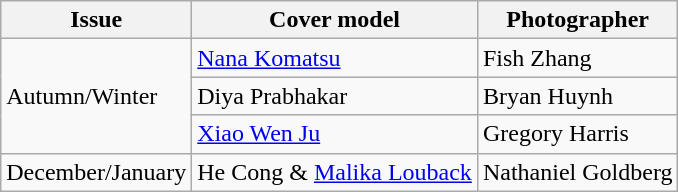<table class="sortable wikitable">
<tr>
<th>Issue</th>
<th>Cover model</th>
<th>Photographer</th>
</tr>
<tr>
<td rowspan="3">Autumn/Winter</td>
<td><a href='#'>Nana Komatsu</a></td>
<td>Fish Zhang</td>
</tr>
<tr>
<td>Diya Prabhakar</td>
<td>Bryan Huynh</td>
</tr>
<tr>
<td><a href='#'>Xiao Wen Ju</a></td>
<td>Gregory Harris</td>
</tr>
<tr>
<td>December/January</td>
<td>He Cong & <a href='#'>Malika Louback</a></td>
<td>Nathaniel Goldberg</td>
</tr>
</table>
